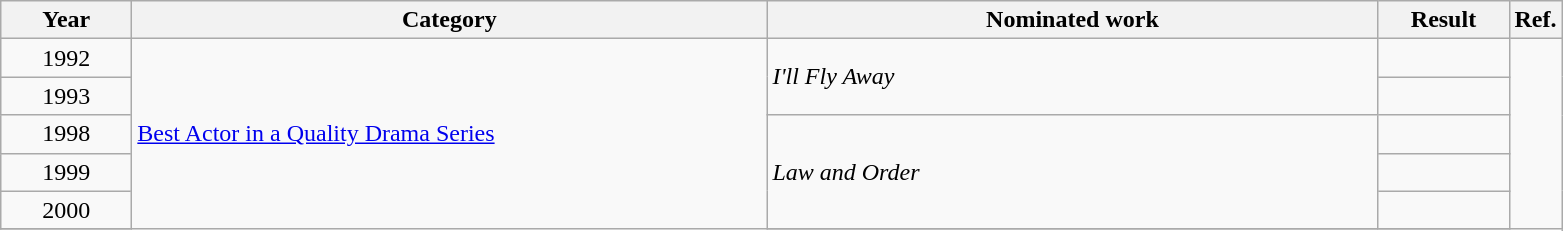<table class=wikitable>
<tr>
<th scope="col" style="width:5em;">Year</th>
<th scope="col" style="width:26em;">Category</th>
<th scope="col" style="width:25em;">Nominated work</th>
<th scope="col" style="width:5em;">Result</th>
<th>Ref.</th>
</tr>
<tr>
<td style="text-align:center;">1992</td>
<td rowspan=6><a href='#'>Best Actor in a Quality Drama Series</a></td>
<td rowspan=2><em>I'll Fly Away</em></td>
<td></td>
<td rowspan=6></td>
</tr>
<tr>
<td style="text-align:center;">1993</td>
<td></td>
</tr>
<tr>
<td style="text-align:center;">1998</td>
<td rowspan=3><em>Law and Order</em></td>
<td></td>
</tr>
<tr>
<td style="text-align:center;">1999</td>
<td></td>
</tr>
<tr>
<td style="text-align:center;">2000</td>
<td></td>
</tr>
<tr>
</tr>
</table>
